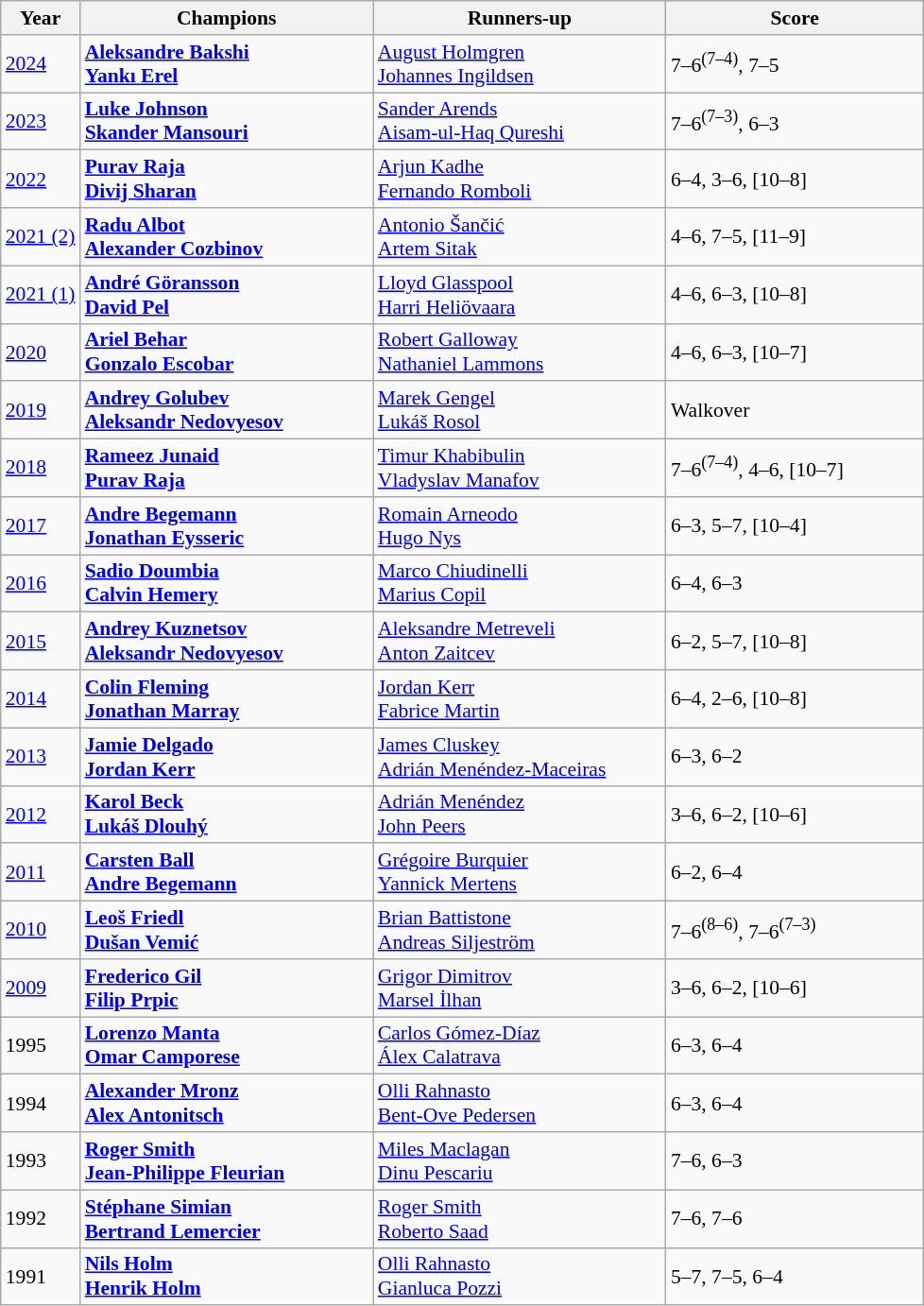<table class="wikitable" style="font-size:90%">
<tr>
<th>Year</th>
<th width="200">Champions</th>
<th width="200">Runners-up</th>
<th width="175">Score</th>
</tr>
<tr>
<td><a href='#'>2024</a></td>
<td> <strong><a href='#'>Aleksandre Bakshi</a></strong><br> <strong><a href='#'>Yankı Erel</a></strong></td>
<td> <a href='#'>August Holmgren</a><br> <a href='#'>Johannes Ingildsen</a></td>
<td>7–6<sup>(7–4)</sup>, 7–5</td>
</tr>
<tr>
<td><a href='#'>2023</a></td>
<td> <strong><a href='#'>Luke Johnson</a></strong><br> <strong><a href='#'>Skander Mansouri</a></strong></td>
<td> <a href='#'>Sander Arends</a><br> <a href='#'>Aisam-ul-Haq Qureshi</a></td>
<td>7–6<sup>(7–3)</sup>, 6–3</td>
</tr>
<tr>
<td><a href='#'>2022</a></td>
<td> <strong><a href='#'>Purav Raja</a></strong><br> <strong><a href='#'>Divij Sharan</a></strong></td>
<td> <a href='#'>Arjun Kadhe</a><br> <a href='#'>Fernando Romboli</a></td>
<td>6–4, 3–6, [10–8]</td>
</tr>
<tr>
<td><a href='#'>2021 (2)</a></td>
<td> <strong><a href='#'>Radu Albot</a></strong><br> <strong><a href='#'>Alexander Cozbinov</a></strong></td>
<td> <a href='#'>Antonio Šančić</a><br> <a href='#'>Artem Sitak</a></td>
<td>4–6, 7–5, [11–9]</td>
</tr>
<tr>
<td><a href='#'>2021 (1)</a></td>
<td> <strong><a href='#'>André Göransson</a></strong><br> <strong><a href='#'>David Pel</a></strong></td>
<td> <a href='#'>Lloyd Glasspool</a><br> <a href='#'>Harri Heliövaara</a></td>
<td>4–6, 6–3, [10–8]</td>
</tr>
<tr>
<td><a href='#'>2020</a></td>
<td> <strong><a href='#'>Ariel Behar</a></strong><br> <strong><a href='#'>Gonzalo Escobar</a></strong></td>
<td> <a href='#'>Robert Galloway</a><br> <a href='#'>Nathaniel Lammons</a></td>
<td>4–6, 6–3, [10–7]</td>
</tr>
<tr>
<td><a href='#'>2019</a></td>
<td> <strong><a href='#'>Andrey Golubev</a></strong><br> <strong><a href='#'>Aleksandr Nedovyesov</a></strong></td>
<td> <a href='#'>Marek Gengel</a><br> <a href='#'>Lukáš Rosol</a></td>
<td>Walkover</td>
</tr>
<tr>
<td><a href='#'>2018</a></td>
<td> <strong><a href='#'>Rameez Junaid</a></strong><br> <strong><a href='#'>Purav Raja</a></strong></td>
<td> <a href='#'>Timur Khabibulin</a><br> <a href='#'>Vladyslav Manafov</a></td>
<td>7–6<sup>(7–4)</sup>, 4–6, [10–7]</td>
</tr>
<tr>
<td><a href='#'>2017</a></td>
<td> <strong><a href='#'>Andre Begemann</a></strong><br> <strong><a href='#'>Jonathan Eysseric</a></strong></td>
<td> <a href='#'>Romain Arneodo</a><br> <a href='#'>Hugo Nys</a></td>
<td>6–3, 5–7, [10–4]</td>
</tr>
<tr>
<td><a href='#'>2016</a></td>
<td> <strong><a href='#'>Sadio Doumbia</a></strong><br> <strong><a href='#'>Calvin Hemery</a></strong></td>
<td> <a href='#'>Marco Chiudinelli</a><br> <a href='#'>Marius Copil</a></td>
<td>6–4, 6–3</td>
</tr>
<tr>
<td><a href='#'>2015</a></td>
<td> <strong><a href='#'>Andrey Kuznetsov</a></strong><br> <strong><a href='#'>Aleksandr Nedovyesov</a></strong></td>
<td> <a href='#'>Aleksandre Metreveli</a><br> <a href='#'>Anton Zaitcev</a></td>
<td>6–2, 5–7, [10–8]</td>
</tr>
<tr>
<td><a href='#'>2014</a></td>
<td> <strong><a href='#'>Colin Fleming</a></strong><br> <strong><a href='#'>Jonathan Marray</a></strong></td>
<td> <a href='#'>Jordan Kerr</a><br> <a href='#'>Fabrice Martin</a></td>
<td>6–4, 2–6, [10–8]</td>
</tr>
<tr>
<td><a href='#'>2013</a></td>
<td> <strong><a href='#'>Jamie Delgado</a></strong> <br>  <strong><a href='#'>Jordan Kerr</a></strong></td>
<td> <a href='#'>James Cluskey</a> <br>  <a href='#'>Adrián Menéndez-Maceiras</a></td>
<td>6–3, 6–2</td>
</tr>
<tr>
<td><a href='#'>2012</a></td>
<td> <strong><a href='#'>Karol Beck</a></strong><br> <strong><a href='#'>Lukáš Dlouhý</a></strong></td>
<td> <a href='#'>Adrián Menéndez</a><br> <a href='#'>John Peers</a></td>
<td>3–6, 6–2, [10–6]</td>
</tr>
<tr>
<td><a href='#'>2011</a></td>
<td> <strong><a href='#'>Carsten Ball</a></strong><br> <strong><a href='#'>Andre Begemann</a></strong></td>
<td> <a href='#'>Grégoire Burquier</a><br> <a href='#'>Yannick Mertens</a></td>
<td>6–2, 6–4</td>
</tr>
<tr>
<td><a href='#'>2010</a></td>
<td> <strong><a href='#'>Leoš Friedl</a></strong><br> <strong><a href='#'>Dušan Vemić</a></strong></td>
<td> <a href='#'>Brian Battistone</a><br> <a href='#'>Andreas Siljeström</a></td>
<td>7–6<sup>(8–6)</sup>, 7–6<sup>(7–3)</sup></td>
</tr>
<tr>
<td><a href='#'>2009</a></td>
<td> <strong><a href='#'>Frederico Gil</a></strong><br> <strong><a href='#'>Filip Prpic</a></strong></td>
<td> <a href='#'>Grigor Dimitrov</a><br> <a href='#'>Marsel İlhan</a></td>
<td>3–6, 6–2, [10–6]</td>
</tr>
<tr>
<td>1995</td>
<td> <strong><a href='#'>Lorenzo Manta</a></strong><br> <strong><a href='#'>Omar Camporese</a></strong></td>
<td> <a href='#'>Carlos Gómez-Díaz</a><br> <a href='#'>Álex Calatrava</a></td>
<td>6–3, 6–4</td>
</tr>
<tr>
<td>1994</td>
<td> <strong><a href='#'>Alexander Mronz</a></strong><br> <strong><a href='#'>Alex Antonitsch</a></strong></td>
<td> <a href='#'>Olli Rahnasto</a><br> <a href='#'>Bent-Ove Pedersen</a></td>
<td>6–3, 6–4</td>
</tr>
<tr>
<td>1993</td>
<td> <strong><a href='#'>Roger Smith</a></strong><br> <strong><a href='#'>Jean-Philippe Fleurian</a></strong></td>
<td> <a href='#'>Miles Maclagan</a><br> <a href='#'>Dinu Pescariu</a></td>
<td>7–6, 6–3</td>
</tr>
<tr>
<td>1992</td>
<td> <strong><a href='#'>Stéphane Simian</a></strong><br> <strong><a href='#'>Bertrand Lemercier</a></strong></td>
<td> <a href='#'>Roger Smith</a><br> <a href='#'>Roberto Saad</a></td>
<td>7–6, 7–6</td>
</tr>
<tr>
<td>1991</td>
<td> <strong><a href='#'>Nils Holm</a></strong><br> <strong><a href='#'>Henrik Holm</a></strong></td>
<td> <a href='#'>Olli Rahnasto</a><br> <a href='#'>Gianluca Pozzi</a></td>
<td>5–7, 7–5, 6–4</td>
</tr>
</table>
